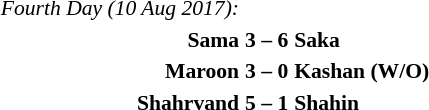<table style="font-size:90%; margin: 0 auto;">
<tr>
<td><em>Fourth Day (10 Aug 2017):</em></td>
</tr>
<tr>
<td align="right"><strong>Sama</strong></td>
<td align="center"><strong>3 – 6</strong></td>
<td><strong>Saka</strong></td>
</tr>
<tr>
<td align="right"><strong>Maroon</strong></td>
<td align="center"><strong>3 – 0</strong></td>
<td><strong>Kashan (W/O)</strong></td>
</tr>
<tr>
<td align="right"><strong>Shahrvand</strong></td>
<td align="center"><strong>5 – 1</strong></td>
<td><strong>Shahin</strong></td>
</tr>
</table>
